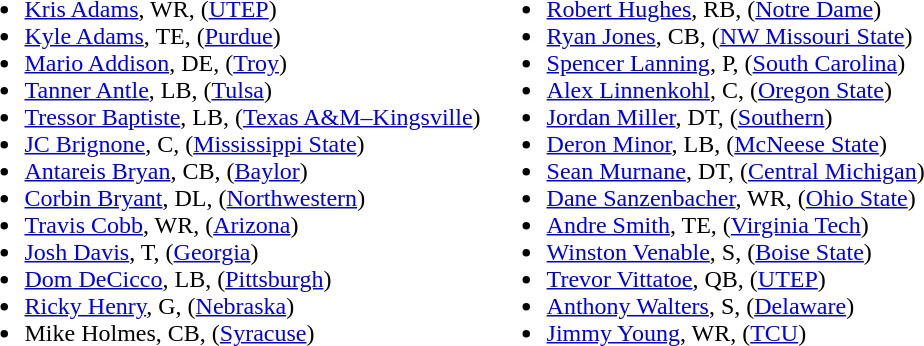<table>
<tr>
<td valign="top"><br><ul><li><a href='#'>Kris Adams</a>, WR, (<a href='#'>UTEP</a>)</li><li><a href='#'>Kyle Adams</a>, TE, (<a href='#'>Purdue</a>)</li><li><a href='#'>Mario Addison</a>, DE, (<a href='#'>Troy</a>)</li><li><a href='#'>Tanner Antle</a>, LB, (<a href='#'>Tulsa</a>)</li><li><a href='#'>Tressor Baptiste</a>, LB, (<a href='#'>Texas A&M–Kingsville</a>)</li><li><a href='#'>JC Brignone</a>, C, (<a href='#'>Mississippi State</a>)</li><li><a href='#'>Antareis Bryan</a>, CB, (<a href='#'>Baylor</a>)</li><li><a href='#'>Corbin Bryant</a>, DL, (<a href='#'>Northwestern</a>)</li><li><a href='#'>Travis Cobb</a>, WR, (<a href='#'>Arizona</a>)</li><li><a href='#'>Josh Davis</a>, T, (<a href='#'>Georgia</a>)</li><li><a href='#'>Dom DeCicco</a>, LB, (<a href='#'>Pittsburgh</a>)</li><li><a href='#'>Ricky Henry</a>, G, (<a href='#'>Nebraska</a>)</li><li>Mike Holmes, CB, (<a href='#'>Syracuse</a>)</li></ul></td>
<td valign="top"><br><ul><li><a href='#'>Robert Hughes</a>, RB, (<a href='#'>Notre Dame</a>)</li><li><a href='#'>Ryan Jones</a>, CB, (<a href='#'>NW Missouri State</a>)</li><li><a href='#'>Spencer Lanning</a>, P, (<a href='#'>South Carolina</a>)</li><li><a href='#'>Alex Linnenkohl</a>, C, (<a href='#'>Oregon State</a>)</li><li><a href='#'>Jordan Miller</a>, DT, (<a href='#'>Southern</a>)</li><li><a href='#'>Deron Minor</a>, LB, (<a href='#'>McNeese State</a>)</li><li><a href='#'>Sean Murnane</a>, DT, (<a href='#'>Central Michigan</a>)</li><li><a href='#'>Dane Sanzenbacher</a>, WR, (<a href='#'>Ohio State</a>)</li><li><a href='#'>Andre Smith</a>, TE, (<a href='#'>Virginia Tech</a>)</li><li><a href='#'>Winston Venable</a>, S, (<a href='#'>Boise State</a>)</li><li><a href='#'>Trevor Vittatoe</a>, QB, (<a href='#'>UTEP</a>)</li><li><a href='#'>Anthony Walters</a>, S, (<a href='#'>Delaware</a>)</li><li><a href='#'>Jimmy Young</a>, WR, (<a href='#'>TCU</a>)</li></ul></td>
</tr>
</table>
